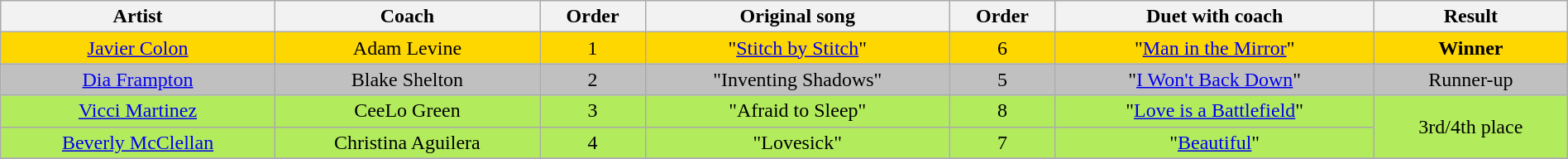<table class="wikitable" style="text-align:center; width:100%;">
<tr>
<th>Artist</th>
<th>Coach</th>
<th>Order</th>
<th>Original song</th>
<th>Order</th>
<th>Duet with coach</th>
<th>Result</th>
</tr>
<tr style="background:gold;">
<td><a href='#'>Javier Colon</a></td>
<td>Adam Levine</td>
<td>1</td>
<td>"<a href='#'>Stitch by Stitch</a>"</td>
<td>6</td>
<td>"<a href='#'>Man in the Mirror</a>"</td>
<td><strong>Winner</strong></td>
</tr>
<tr style="background:silver;">
<td><a href='#'>Dia Frampton</a></td>
<td>Blake Shelton</td>
<td>2</td>
<td>"Inventing Shadows"</td>
<td>5</td>
<td>"<a href='#'>I Won't Back Down</a>"</td>
<td>Runner-up</td>
</tr>
<tr style="background:#B2EC5D;">
<td><a href='#'>Vicci Martinez</a></td>
<td>CeeLo Green</td>
<td>3</td>
<td>"Afraid to Sleep"</td>
<td>8</td>
<td>"<a href='#'>Love is a Battlefield</a>"</td>
<td rowspan="2">3rd/4th place</td>
</tr>
<tr style="background:#B2EC5D;">
<td><a href='#'>Beverly McClellan</a></td>
<td>Christina Aguilera</td>
<td>4</td>
<td>"Lovesick"</td>
<td>7</td>
<td>"<a href='#'>Beautiful</a>"</td>
</tr>
<tr>
</tr>
</table>
